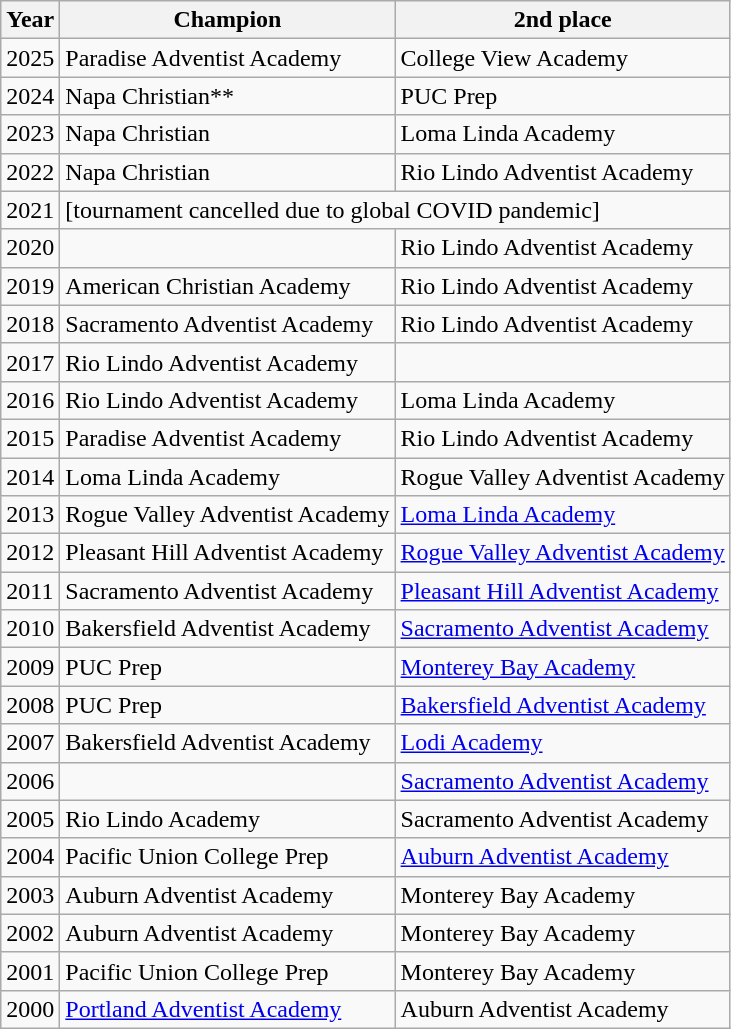<table class="wikitable">
<tr>
<th>Year</th>
<th>Champion</th>
<th>2nd place</th>
</tr>
<tr>
<td>2025</td>
<td>Paradise Adventist Academy</td>
<td>College View Academy</td>
</tr>
<tr>
<td>2024</td>
<td>Napa Christian**</td>
<td>PUC Prep</td>
</tr>
<tr>
<td>2023</td>
<td>Napa Christian</td>
<td>Loma Linda Academy</td>
</tr>
<tr>
<td>2022</td>
<td>Napa Christian</td>
<td>Rio Lindo Adventist Academy</td>
</tr>
<tr>
<td>2021</td>
<td colspan="2">[tournament cancelled due to global COVID pandemic]</td>
</tr>
<tr>
<td>2020</td>
<td></td>
<td>Rio Lindo Adventist Academy</td>
</tr>
<tr>
<td>2019</td>
<td>American Christian Academy</td>
<td>Rio Lindo Adventist Academy</td>
</tr>
<tr>
<td>2018</td>
<td>Sacramento Adventist Academy</td>
<td>Rio Lindo Adventist Academy</td>
</tr>
<tr>
<td>2017</td>
<td>Rio Lindo Adventist Academy</td>
<td></td>
</tr>
<tr>
<td>2016</td>
<td>Rio Lindo Adventist Academy</td>
<td>Loma Linda Academy</td>
</tr>
<tr>
<td>2015</td>
<td>Paradise Adventist Academy</td>
<td>Rio Lindo Adventist Academy</td>
</tr>
<tr>
<td>2014</td>
<td>Loma Linda Academy</td>
<td>Rogue Valley Adventist Academy</td>
</tr>
<tr>
<td>2013</td>
<td>Rogue Valley Adventist Academy</td>
<td><a href='#'>Loma Linda Academy</a></td>
</tr>
<tr>
<td>2012</td>
<td>Pleasant Hill Adventist Academy</td>
<td><a href='#'>Rogue Valley Adventist Academy</a></td>
</tr>
<tr>
<td>2011</td>
<td>Sacramento Adventist Academy</td>
<td><a href='#'>Pleasant Hill Adventist Academy</a></td>
</tr>
<tr>
<td>2010</td>
<td>Bakersfield Adventist Academy</td>
<td><a href='#'>Sacramento Adventist Academy</a></td>
</tr>
<tr>
<td>2009</td>
<td>PUC Prep</td>
<td><a href='#'>Monterey Bay Academy</a></td>
</tr>
<tr>
<td>2008</td>
<td>PUC Prep</td>
<td><a href='#'>Bakersfield Adventist Academy</a></td>
</tr>
<tr>
<td>2007</td>
<td>Bakersfield Adventist Academy</td>
<td><a href='#'>Lodi Academy</a></td>
</tr>
<tr>
<td>2006</td>
<td></td>
<td><a href='#'>Sacramento Adventist Academy</a></td>
</tr>
<tr>
<td>2005</td>
<td>Rio Lindo Academy</td>
<td>Sacramento Adventist Academy</td>
</tr>
<tr>
<td>2004</td>
<td>Pacific Union College Prep</td>
<td><a href='#'>Auburn Adventist Academy</a></td>
</tr>
<tr>
<td>2003</td>
<td>Auburn Adventist Academy</td>
<td>Monterey Bay Academy</td>
</tr>
<tr>
<td>2002</td>
<td>Auburn Adventist Academy</td>
<td>Monterey Bay Academy</td>
</tr>
<tr>
<td>2001</td>
<td>Pacific Union College Prep</td>
<td>Monterey Bay Academy</td>
</tr>
<tr>
<td>2000</td>
<td><a href='#'>Portland Adventist Academy</a></td>
<td>Auburn Adventist Academy</td>
</tr>
</table>
